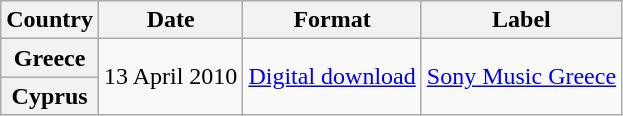<table class="wikitable plainrowheaders">
<tr>
<th scope="col">Country</th>
<th scope="col">Date</th>
<th scope="col">Format</th>
<th scope="col">Label</th>
</tr>
<tr>
<th scope="row">Greece</th>
<td rowspan=2>13 April 2010</td>
<td rowspan=2><a href='#'>Digital download</a></td>
<td rowspan=2><a href='#'>Sony Music Greece</a></td>
</tr>
<tr>
<th scope="row">Cyprus</th>
</tr>
</table>
